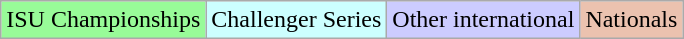<table class="wikitable">
<tr>
<td bgcolor="98FB98">ISU Championships</td>
<td bgcolor="#ccffff">Challenger Series</td>
<td bgcolor="#CCCCFF">Other international</td>
<td bgcolor="#EBC2AF">Nationals</td>
</tr>
</table>
